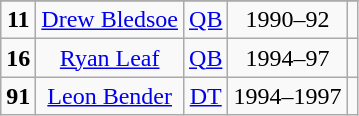<table class=wikitable style="text-align:center">
<tr>
</tr>
<tr>
<td><strong>11</strong></td>
<td><a href='#'>Drew Bledsoe</a></td>
<td><a href='#'>QB</a></td>
<td>1990–92</td>
<td></td>
</tr>
<tr>
<td><strong>16</strong></td>
<td><a href='#'>Ryan Leaf</a></td>
<td><a href='#'>QB</a></td>
<td>1994–97</td>
<td></td>
</tr>
<tr>
<td><strong>91</strong></td>
<td><a href='#'>Leon Bender</a></td>
<td><a href='#'>DT</a></td>
<td>1994–1997</td>
<td></td>
</tr>
</table>
